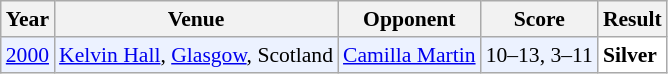<table class="sortable wikitable" style="font-size: 90%;">
<tr>
<th>Year</th>
<th>Venue</th>
<th>Opponent</th>
<th>Score</th>
<th>Result</th>
</tr>
<tr style="background:#ECF2FF">
<td align="center"><a href='#'>2000</a></td>
<td align="left"><a href='#'>Kelvin Hall</a>, <a href='#'>Glasgow</a>, Scotland</td>
<td align="left"> <a href='#'>Camilla Martin</a></td>
<td align="left">10–13, 3–11</td>
<td style="text-align:left; background:white"> <strong>Silver</strong></td>
</tr>
</table>
